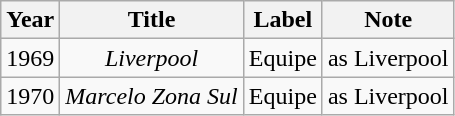<table class="wikitable">
<tr>
<th>Year</th>
<th>Title</th>
<th>Label</th>
<th>Note</th>
</tr>
<tr>
<td align="center">1969</td>
<td align="center"><em>Liverpool</em></td>
<td align="center">Equipe</td>
<td align="center">as Liverpool</td>
</tr>
<tr>
<td align="center">1970</td>
<td align="center"><em>Marcelo Zona Sul</em></td>
<td align="center">Equipe</td>
<td align="center">as Liverpool</td>
</tr>
</table>
